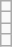<table class="wikitable">
<tr>
<td></td>
</tr>
<tr>
<td></td>
</tr>
<tr>
<td></td>
</tr>
<tr>
<td></td>
</tr>
</table>
